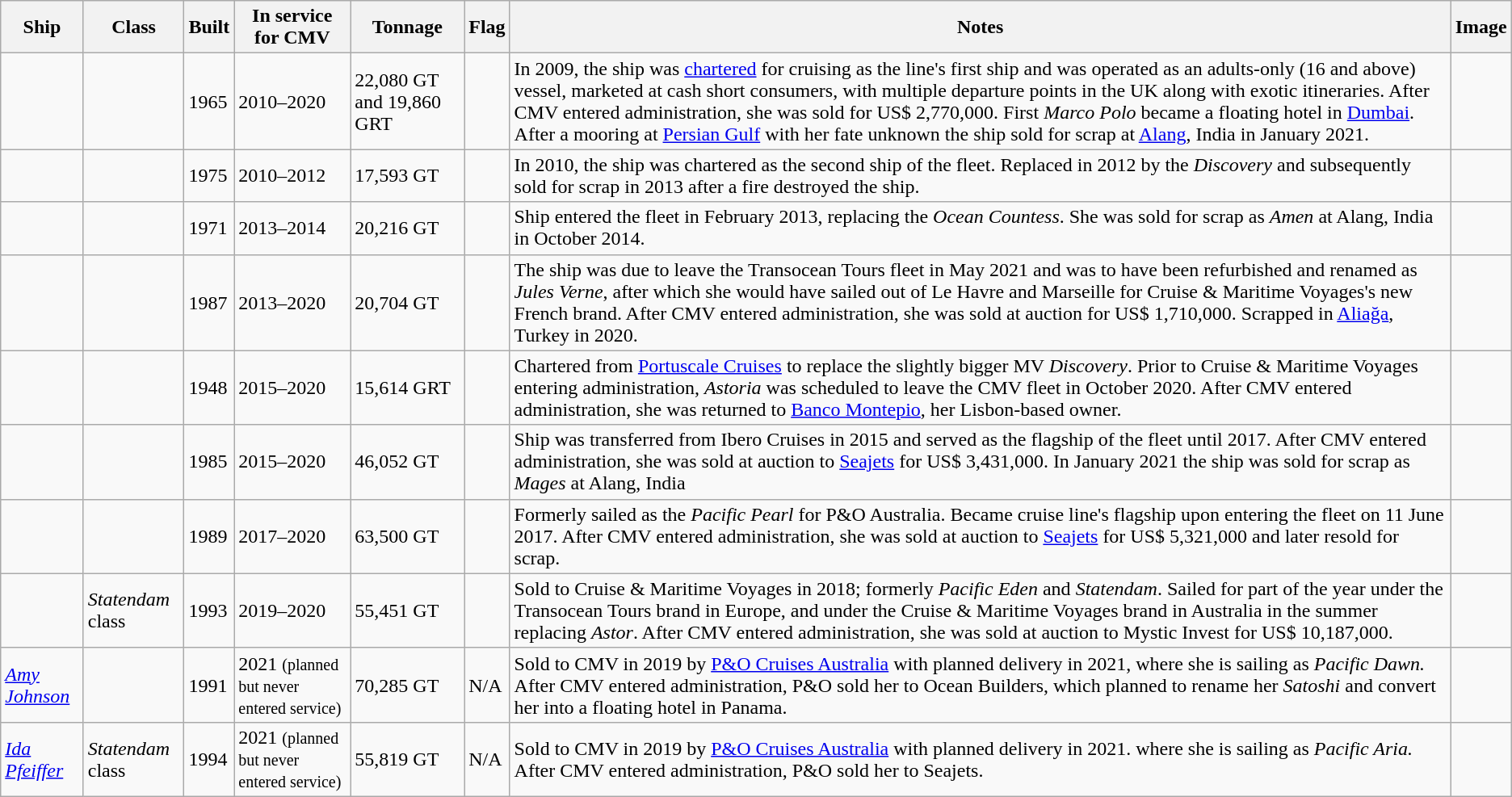<table class="wikitable sortable">
<tr>
<th>Ship</th>
<th>Class</th>
<th>Built</th>
<th>In service for CMV</th>
<th>Tonnage</th>
<th>Flag</th>
<th>Notes</th>
<th>Image</th>
</tr>
<tr>
<td></td>
<td></td>
<td>1965</td>
<td>2010–2020</td>
<td>22,080 GT and 19,860 GRT</td>
<td></td>
<td>In 2009, the ship was <a href='#'>chartered</a> for cruising as the line's first ship and was operated as an adults-only (16 and above) vessel, marketed at cash short consumers, with multiple departure points in the UK along with exotic itineraries. After CMV entered administration, she was sold for US$ 2,770,000. First <em>Marco Polo</em> became a floating hotel in <a href='#'>Dumbai</a>. After a mooring at <a href='#'>Persian Gulf</a> with her fate unknown the ship sold for scrap at <a href='#'>Alang</a>, India in January 2021.</td>
<td></td>
</tr>
<tr>
<td></td>
<td></td>
<td>1975</td>
<td>2010–2012</td>
<td>17,593 GT</td>
<td></td>
<td>In 2010, the ship was chartered as the second ship of the fleet. Replaced in 2012 by the <em>Discovery</em> and subsequently sold for scrap in 2013 after a fire destroyed the ship.</td>
<td></td>
</tr>
<tr>
<td></td>
<td></td>
<td>1971</td>
<td>2013–2014</td>
<td>20,216 GT</td>
<td></td>
<td>Ship entered the fleet in February 2013, replacing the <em>Ocean Countess</em>. She was sold for scrap as <em>Amen</em> at Alang, India in October 2014.</td>
<td></td>
</tr>
<tr>
<td></td>
<td></td>
<td>1987</td>
<td>2013–2020</td>
<td>20,704 GT</td>
<td></td>
<td>The ship was due to leave the Transocean Tours fleet in May 2021 and was to have been refurbished and renamed as <em>Jules Verne</em>, after which she would have sailed out of Le Havre and Marseille for Cruise & Maritime Voyages's new French brand. After CMV entered administration, she was sold at auction for US$ 1,710,000. Scrapped in <a href='#'>Aliağa</a>, Turkey in 2020.</td>
<td></td>
</tr>
<tr>
<td></td>
<td></td>
<td>1948</td>
<td>2015–2020</td>
<td>15,614 GRT</td>
<td></td>
<td>Chartered from <a href='#'>Portuscale Cruises</a> to replace the slightly bigger MV <em>Discovery</em>. Prior to Cruise & Maritime Voyages entering administration, <em>Astoria</em> was scheduled to leave the CMV fleet in October 2020. After CMV entered administration, she was returned to <a href='#'>Banco Montepio</a>, her Lisbon-based owner.</td>
<td></td>
</tr>
<tr>
<td></td>
<td></td>
<td>1985</td>
<td>2015–2020</td>
<td>46,052 GT</td>
<td></td>
<td>Ship was transferred from Ibero Cruises in 2015 and served as the flagship of the fleet until 2017. After CMV entered administration, she was sold at auction to <a href='#'>Seajets</a> for US$ 3,431,000. In January 2021 the ship was sold for scrap as <em>Mages</em> at Alang, India</td>
<td></td>
</tr>
<tr>
<td></td>
<td></td>
<td>1989</td>
<td>2017–2020</td>
<td>63,500 GT</td>
<td></td>
<td>Formerly sailed as the <em>Pacific Pearl</em> for P&O Australia. Became cruise line's flagship upon entering the fleet on 11 June 2017. After CMV entered administration, she was sold at auction to <a href='#'>Seajets</a> for US$ 5,321,000 and later resold for scrap.</td>
<td></td>
</tr>
<tr>
<td></td>
<td><em>Statendam</em> class</td>
<td>1993</td>
<td>2019–2020</td>
<td>55,451 GT</td>
<td></td>
<td>Sold to Cruise & Maritime Voyages in 2018; formerly <em>Pacific Eden</em> and <em>Statendam</em>. Sailed for part of the year under the Transocean Tours brand in Europe, and under the Cruise & Maritime Voyages brand in Australia in the summer replacing <em>Astor</em>. After CMV entered administration, she was sold at auction to Mystic Invest for US$ 10,187,000.</td>
<td></td>
</tr>
<tr>
<td><a href='#'><em>Amy Johnson</em></a></td>
<td></td>
<td>1991</td>
<td>2021 <small>(planned but never entered service)</small></td>
<td>70,285 GT</td>
<td>N/A</td>
<td>Sold to CMV in 2019 by <a href='#'>P&O Cruises Australia</a> with planned delivery in 2021, where she is sailing as <em>Pacific Dawn.</em> After CMV entered administration, P&O sold her to Ocean Builders, which planned to rename her <em>Satoshi</em> and convert her into a floating hotel in Panama.</td>
<td></td>
</tr>
<tr>
<td><em><a href='#'>Ida Pfeiffer</a></em></td>
<td><em>Statendam</em> class</td>
<td>1994</td>
<td>2021 <small>(planned but never entered service)</small></td>
<td>55,819 GT</td>
<td>N/A</td>
<td>Sold to CMV in 2019 by <a href='#'>P&O Cruises Australia</a> with planned delivery in 2021. where she is sailing as <em>Pacific Aria.</em> After CMV entered administration, P&O sold her to Seajets.</td>
<td></td>
</tr>
</table>
